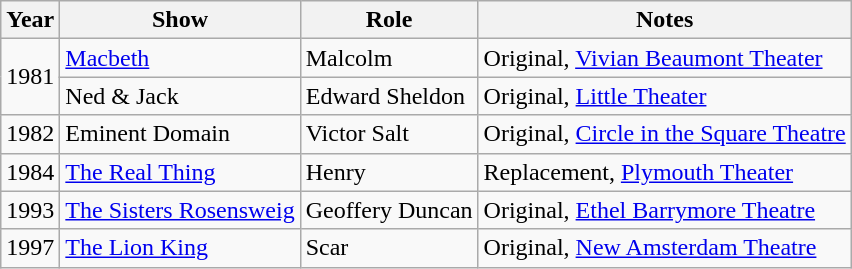<table class="wikitable">
<tr>
<th>Year</th>
<th>Show</th>
<th>Role</th>
<th>Notes</th>
</tr>
<tr>
<td rowspan=2>1981</td>
<td><a href='#'>Macbeth</a></td>
<td>Malcolm</td>
<td>Original, <a href='#'>Vivian Beaumont Theater</a></td>
</tr>
<tr>
<td>Ned & Jack</td>
<td>Edward Sheldon</td>
<td>Original, <a href='#'>Little Theater</a></td>
</tr>
<tr>
<td>1982</td>
<td>Eminent Domain</td>
<td>Victor Salt</td>
<td>Original, <a href='#'>Circle in the Square Theatre</a></td>
</tr>
<tr>
<td>1984</td>
<td><a href='#'>The Real Thing</a></td>
<td>Henry</td>
<td>Replacement, <a href='#'>Plymouth Theater</a></td>
</tr>
<tr>
<td>1993</td>
<td><a href='#'>The Sisters Rosensweig</a></td>
<td>Geoffery Duncan</td>
<td>Original, <a href='#'>Ethel Barrymore Theatre</a></td>
</tr>
<tr>
<td>1997</td>
<td><a href='#'>The Lion King</a></td>
<td>Scar</td>
<td>Original, <a href='#'>New Amsterdam Theatre</a></td>
</tr>
</table>
